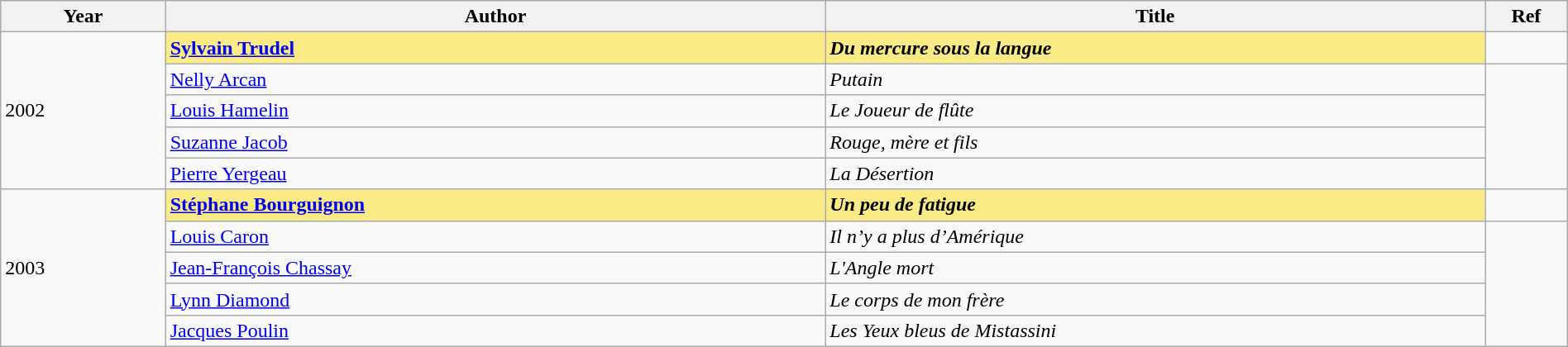<table class="wikitable" width="100%">
<tr>
<th width="10%">Year</th>
<th width="40%">Author</th>
<th width="40%">Title</th>
<th width="5%">Ref</th>
</tr>
<tr>
<td rowspan=5>2002</td>
<td style="background:#FAEB86"><strong><a href='#'>Sylvain Trudel</a></strong></td>
<td style="background:#FAEB86"><strong><em>Du mercure sous la langue</em></strong></td>
<td></td>
</tr>
<tr>
<td><a href='#'>Nelly Arcan</a></td>
<td><em>Putain</em></td>
<td rowspan=4></td>
</tr>
<tr>
<td><a href='#'>Louis Hamelin</a></td>
<td><em>Le Joueur de flûte</em></td>
</tr>
<tr>
<td><a href='#'>Suzanne Jacob</a></td>
<td><em>Rouge, mère et fils</em></td>
</tr>
<tr>
<td><a href='#'>Pierre Yergeau</a></td>
<td><em>La Désertion</em></td>
</tr>
<tr>
<td rowspan=5>2003</td>
<td style="background:#FAEB86"><strong><a href='#'>Stéphane Bourguignon</a></strong></td>
<td style="background:#FAEB86"><strong><em>Un peu de fatigue</em></strong></td>
<td></td>
</tr>
<tr>
<td><a href='#'>Louis Caron</a></td>
<td><em>Il n’y a plus d’Amérique</em></td>
<td rowspan=4></td>
</tr>
<tr>
<td><a href='#'>Jean-François Chassay</a></td>
<td><em>L'Angle mort</em></td>
</tr>
<tr>
<td><a href='#'>Lynn Diamond</a></td>
<td><em>Le corps de mon frère</em></td>
</tr>
<tr>
<td><a href='#'>Jacques Poulin</a></td>
<td><em>Les Yeux bleus de Mistassini</em></td>
</tr>
</table>
